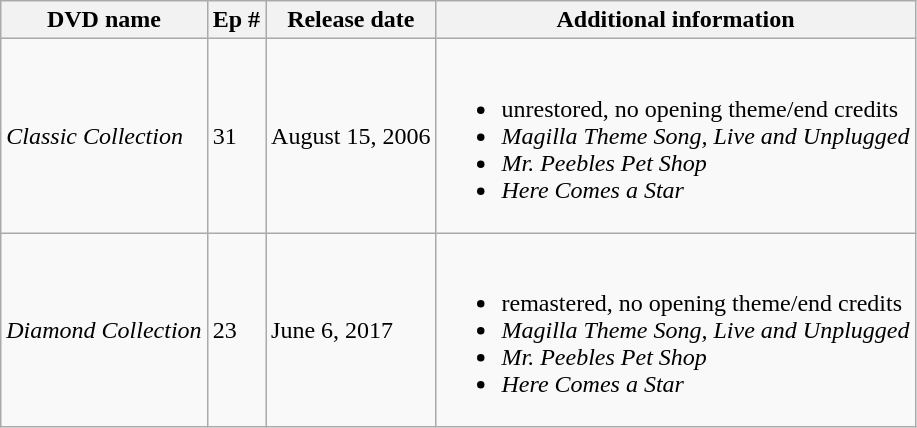<table class="wikitable">
<tr>
<th>DVD name</th>
<th>Ep #</th>
<th>Release date</th>
<th>Additional information</th>
</tr>
<tr>
<td><em>Classic Collection</em></td>
<td>31</td>
<td>August 15, 2006</td>
<td><br><ul><li>unrestored, no opening theme/end credits</li><li><em>Magilla Theme Song, Live and Unplugged</em></li><li><em>Mr. Peebles Pet Shop</em></li><li><em>Here Comes a Star</em></li></ul></td>
</tr>
<tr>
<td><em>Diamond Collection</em></td>
<td>23</td>
<td>June 6, 2017</td>
<td><br><ul><li>remastered, no opening theme/end credits</li><li><em>Magilla Theme Song, Live and Unplugged</em></li><li><em>Mr. Peebles Pet Shop</em></li><li><em>Here Comes a Star</em></li></ul></td>
</tr>
</table>
